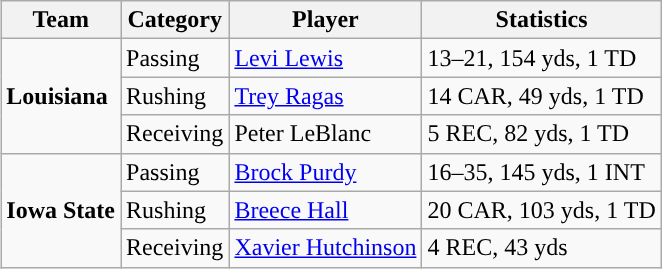<table class="wikitable" style="float: right;">
<tr>
<th>Team</th>
<th>Category</th>
<th>Player</th>
<th>Statistics</th>
</tr>
<tr>
<td rowspan=3><strong>Louisiana</strong></td>
<td>Passing</td>
<td><a href='#'>Levi Lewis</a></td>
<td>13–21, 154 yds, 1 TD</td>
</tr>
<tr>
<td>Rushing</td>
<td><a href='#'>Trey Ragas</a></td>
<td>14 CAR, 49 yds, 1 TD</td>
</tr>
<tr>
<td>Receiving</td>
<td>Peter LeBlanc</td>
<td>5 REC, 82 yds, 1 TD</td>
</tr>
<tr>
<td rowspan=3><strong>Iowa State</strong></td>
<td>Passing</td>
<td><a href='#'>Brock Purdy</a></td>
<td>16–35, 145 yds, 1 INT</td>
</tr>
<tr>
<td>Rushing</td>
<td><a href='#'>Breece Hall</a></td>
<td>20 CAR, 103 yds, 1 TD</td>
</tr>
<tr>
<td>Receiving</td>
<td><a href='#'>Xavier Hutchinson</a></td>
<td>4 REC, 43 yds</td>
</tr>
</table>
